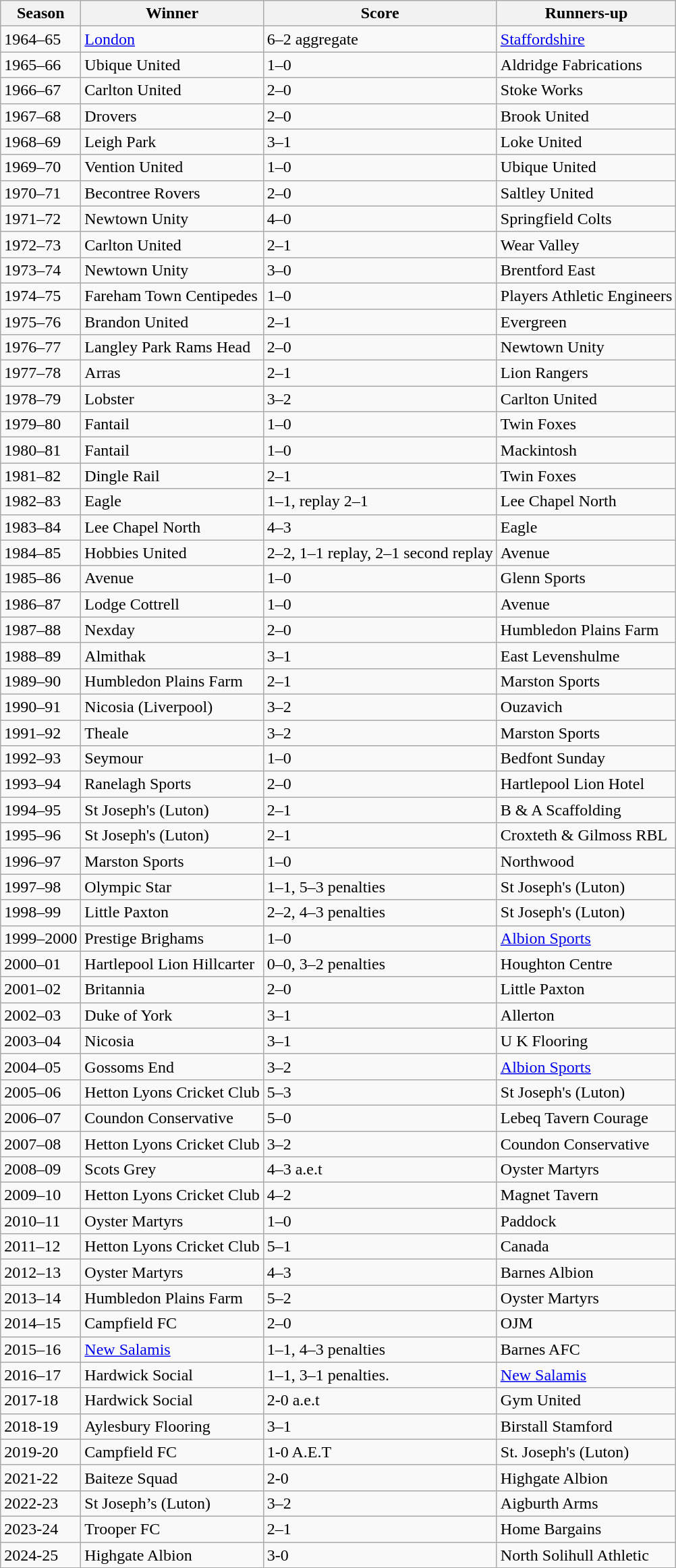<table class="wikitable">
<tr>
<th>Season</th>
<th>Winner</th>
<th>Score</th>
<th>Runners-up</th>
</tr>
<tr>
<td>1964–65</td>
<td><a href='#'>London</a></td>
<td>6–2 aggregate</td>
<td><a href='#'>Staffordshire</a></td>
</tr>
<tr>
<td>1965–66</td>
<td>Ubique United</td>
<td>1–0</td>
<td>Aldridge Fabrications</td>
</tr>
<tr>
<td>1966–67</td>
<td>Carlton United</td>
<td>2–0</td>
<td>Stoke Works</td>
</tr>
<tr>
<td>1967–68</td>
<td>Drovers</td>
<td>2–0</td>
<td>Brook United</td>
</tr>
<tr>
<td>1968–69</td>
<td>Leigh Park</td>
<td>3–1</td>
<td>Loke United</td>
</tr>
<tr>
<td>1969–70</td>
<td>Vention United</td>
<td>1–0</td>
<td>Ubique United</td>
</tr>
<tr>
<td>1970–71</td>
<td>Becontree Rovers</td>
<td>2–0</td>
<td>Saltley United</td>
</tr>
<tr>
<td>1971–72</td>
<td>Newtown Unity</td>
<td>4–0</td>
<td>Springfield Colts</td>
</tr>
<tr>
<td>1972–73</td>
<td>Carlton United</td>
<td>2–1</td>
<td>Wear Valley</td>
</tr>
<tr>
<td>1973–74</td>
<td>Newtown Unity</td>
<td>3–0</td>
<td>Brentford East</td>
</tr>
<tr>
<td>1974–75</td>
<td>Fareham Town Centipedes</td>
<td>1–0</td>
<td>Players Athletic Engineers</td>
</tr>
<tr>
<td>1975–76</td>
<td>Brandon United</td>
<td>2–1</td>
<td>Evergreen</td>
</tr>
<tr>
<td>1976–77</td>
<td>Langley Park Rams Head</td>
<td>2–0</td>
<td>Newtown Unity</td>
</tr>
<tr>
<td>1977–78</td>
<td>Arras</td>
<td>2–1</td>
<td>Lion Rangers</td>
</tr>
<tr>
<td>1978–79</td>
<td>Lobster</td>
<td>3–2</td>
<td>Carlton United</td>
</tr>
<tr>
<td>1979–80</td>
<td>Fantail</td>
<td>1–0</td>
<td>Twin Foxes</td>
</tr>
<tr>
<td>1980–81</td>
<td>Fantail</td>
<td>1–0</td>
<td>Mackintosh</td>
</tr>
<tr>
<td>1981–82</td>
<td>Dingle Rail</td>
<td>2–1</td>
<td>Twin Foxes</td>
</tr>
<tr>
<td>1982–83</td>
<td>Eagle</td>
<td>1–1, replay 2–1</td>
<td>Lee Chapel North</td>
</tr>
<tr>
<td>1983–84</td>
<td>Lee Chapel North</td>
<td>4–3</td>
<td>Eagle</td>
</tr>
<tr>
<td>1984–85</td>
<td>Hobbies United</td>
<td>2–2, 1–1 replay, 2–1 second replay</td>
<td>Avenue</td>
</tr>
<tr>
<td>1985–86</td>
<td>Avenue</td>
<td>1–0</td>
<td>Glenn Sports</td>
</tr>
<tr>
<td>1986–87</td>
<td>Lodge Cottrell</td>
<td>1–0</td>
<td>Avenue</td>
</tr>
<tr>
<td>1987–88</td>
<td>Nexday</td>
<td>2–0</td>
<td>Humbledon Plains Farm</td>
</tr>
<tr>
<td>1988–89</td>
<td>Almithak</td>
<td>3–1</td>
<td>East Levenshulme</td>
</tr>
<tr>
<td>1989–90</td>
<td>Humbledon Plains Farm</td>
<td>2–1</td>
<td>Marston Sports</td>
</tr>
<tr>
<td>1990–91</td>
<td>Nicosia (Liverpool)</td>
<td>3–2</td>
<td>Ouzavich</td>
</tr>
<tr>
<td>1991–92</td>
<td>Theale</td>
<td>3–2</td>
<td>Marston Sports</td>
</tr>
<tr>
<td>1992–93</td>
<td>Seymour</td>
<td>1–0</td>
<td>Bedfont Sunday</td>
</tr>
<tr>
<td>1993–94</td>
<td>Ranelagh Sports</td>
<td>2–0</td>
<td>Hartlepool Lion Hotel</td>
</tr>
<tr>
<td>1994–95</td>
<td>St Joseph's (Luton)</td>
<td>2–1</td>
<td>B & A Scaffolding</td>
</tr>
<tr>
<td>1995–96</td>
<td>St Joseph's (Luton)</td>
<td>2–1</td>
<td>Croxteth & Gilmoss RBL</td>
</tr>
<tr>
<td>1996–97</td>
<td>Marston Sports</td>
<td>1–0</td>
<td>Northwood</td>
</tr>
<tr>
<td>1997–98</td>
<td>Olympic Star</td>
<td>1–1, 5–3 penalties</td>
<td>St Joseph's (Luton)</td>
</tr>
<tr>
<td>1998–99</td>
<td>Little Paxton</td>
<td>2–2, 4–3 penalties</td>
<td>St Joseph's (Luton)</td>
</tr>
<tr>
<td>1999–2000</td>
<td>Prestige Brighams</td>
<td>1–0</td>
<td><a href='#'>Albion Sports</a></td>
</tr>
<tr>
<td>2000–01</td>
<td>Hartlepool Lion Hillcarter</td>
<td>0–0, 3–2 penalties</td>
<td>Houghton Centre</td>
</tr>
<tr>
<td>2001–02</td>
<td>Britannia</td>
<td>2–0</td>
<td>Little Paxton</td>
</tr>
<tr>
<td>2002–03</td>
<td>Duke of York</td>
<td>3–1</td>
<td>Allerton</td>
</tr>
<tr>
<td>2003–04</td>
<td>Nicosia</td>
<td>3–1</td>
<td>U K Flooring</td>
</tr>
<tr>
<td>2004–05</td>
<td>Gossoms End</td>
<td>3–2</td>
<td><a href='#'>Albion Sports</a></td>
</tr>
<tr>
<td>2005–06</td>
<td>Hetton Lyons Cricket Club</td>
<td>5–3</td>
<td>St Joseph's (Luton)</td>
</tr>
<tr>
<td>2006–07</td>
<td>Coundon Conservative</td>
<td>5–0</td>
<td>Lebeq Tavern Courage</td>
</tr>
<tr>
<td>2007–08</td>
<td>Hetton Lyons Cricket Club</td>
<td>3–2</td>
<td>Coundon Conservative</td>
</tr>
<tr>
<td>2008–09</td>
<td>Scots Grey</td>
<td>4–3 a.e.t</td>
<td>Oyster Martyrs</td>
</tr>
<tr>
<td>2009–10</td>
<td>Hetton Lyons Cricket Club</td>
<td>4–2</td>
<td>Magnet Tavern</td>
</tr>
<tr>
<td>2010–11</td>
<td>Oyster Martyrs</td>
<td>1–0</td>
<td>Paddock</td>
</tr>
<tr>
<td>2011–12</td>
<td>Hetton Lyons Cricket Club</td>
<td>5–1</td>
<td>Canada</td>
</tr>
<tr>
<td>2012–13</td>
<td>Oyster Martyrs</td>
<td>4–3</td>
<td>Barnes Albion</td>
</tr>
<tr>
<td>2013–14</td>
<td>Humbledon Plains Farm</td>
<td>5–2</td>
<td>Oyster Martyrs</td>
</tr>
<tr>
<td>2014–15</td>
<td>Campfield FC</td>
<td>2–0</td>
<td>OJM</td>
</tr>
<tr>
<td>2015–16</td>
<td><a href='#'>New Salamis</a></td>
<td>1–1, 4–3 penalties</td>
<td>Barnes AFC</td>
</tr>
<tr>
<td>2016–17</td>
<td>Hardwick Social</td>
<td>1–1, 3–1 penalties.</td>
<td><a href='#'>New Salamis</a></td>
</tr>
<tr>
<td>2017-18</td>
<td>Hardwick Social</td>
<td>2-0 a.e.t</td>
<td>Gym United</td>
</tr>
<tr>
<td>2018-19</td>
<td>Aylesbury Flooring</td>
<td>3–1</td>
<td>Birstall Stamford</td>
</tr>
<tr>
<td>2019-20</td>
<td>Campfield FC</td>
<td>1-0 A.E.T</td>
<td>St. Joseph's (Luton)</td>
</tr>
<tr>
<td>2021-22</td>
<td>Baiteze Squad</td>
<td>2-0</td>
<td>Highgate Albion</td>
</tr>
<tr>
<td>2022-23</td>
<td>St Joseph’s (Luton)</td>
<td>3–2</td>
<td>Aigburth Arms</td>
</tr>
<tr>
<td>2023-24</td>
<td>Trooper FC</td>
<td>2–1</td>
<td>Home Bargains</td>
</tr>
<tr>
<td>2024-25</td>
<td>Highgate Albion</td>
<td>3-0</td>
<td>North Solihull Athletic</td>
</tr>
</table>
